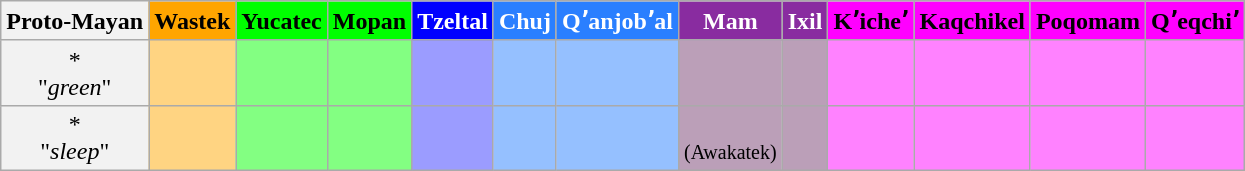<table class="wikitable">
<tr>
<th scope="col">Proto-Mayan</th>
<th scope="col" style="background-color:orange;">Wastek</th>
<th scope="col" style="background-color:lime;">Yucatec</th>
<th scope="col" style="background-color:lime;">Mopan</th>
<th scope="col" style="background-color:blue; color:white">Tzeltal</th>
<th scope="col" style="background-color:#2a7FFF; color:white">Chuj</th>
<th scope="col" style="background-color:#2a7FFF; color:white">Qʼanjobʼal</th>
<th scope="col" style="background-color:#892ca0; color:white">Mam</th>
<th scope="col" style="background-color:#892ca0; color:white">Ixil</th>
<th scope="col" style="background-color:magenta">Kʼicheʼ</th>
<th scope="col" style="background-color:magenta">Kaqchikel</th>
<th scope="col" style="background-color:magenta">Poqomam</th>
<th scope="col" style="background-color:magenta">Qʼeqchiʼ</th>
</tr>
<tr>
<th scope="row" style="font-weight:normal;">*<br>"<em>green</em>"</th>
<td style="background-color:#FFD482;" align="center"></td>
<td style="background-color:#83FF82;" align="center"></td>
<td style="background-color:#83FF82;" align="center"></td>
<td style="background-color:#9B9CFF;" align="center"></td>
<td style="background-color:#95C0FF;" align="center"></td>
<td style="background-color:#95C0FF;" align="center"></td>
<td style="background-color:#bb9fb8;" align="center"></td>
<td style="background-color:#bb9fb8;" align="center"></td>
<td style="background-color:#FF82FF;" align="center"></td>
<td style="background-color:#FF82FF;" align="center"></td>
<td style="background-color:#FF82FF;" align="center"></td>
<td style="background-color:#FF82FF;" align="center"></td>
</tr>
<tr>
<th scope="row" style="font-weight:normal;">*<br>"<em>sleep</em>"</th>
<td style="background-color:#FFD482;" align="center"></td>
<td style="background-color:#83FF82;" align="center"></td>
<td style="background-color:#83FF82;" align="center"></td>
<td style="background-color:#9B9CFF;" align="center"></td>
<td style="background-color:#95C0FF;" align="center"></td>
<td style="background-color:#95C0FF;" align="center"></td>
<td style="background-color:#bb9fb8;" align="center"><br><small>(Awakatek)</small></td>
<td style="background-color:#bb9fb8;" align="center"></td>
<td style="background-color:#FF82FF;" align="center"></td>
<td style="background-color:#FF82FF;" align="center"></td>
<td style="background-color:#FF82FF;" align="center"></td>
<td style="background-color:#FF82FF;" align="center"></td>
</tr>
</table>
